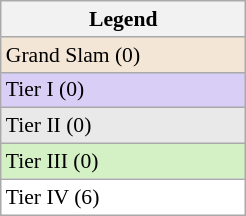<table class="wikitable" style="font-size:90%; width:13%;">
<tr>
<th>Legend</th>
</tr>
<tr style=background:#f3e6d7;>
<td>Grand Slam (0)</td>
</tr>
<tr style=background:#d8cef6;>
<td>Tier I (0)</td>
</tr>
<tr style=background:#e9e9e9;>
<td>Tier II (0)</td>
</tr>
<tr style=background:#d4f1c5;>
<td>Tier III (0)</td>
</tr>
<tr style=background:#fff;>
<td>Tier IV (6)</td>
</tr>
</table>
